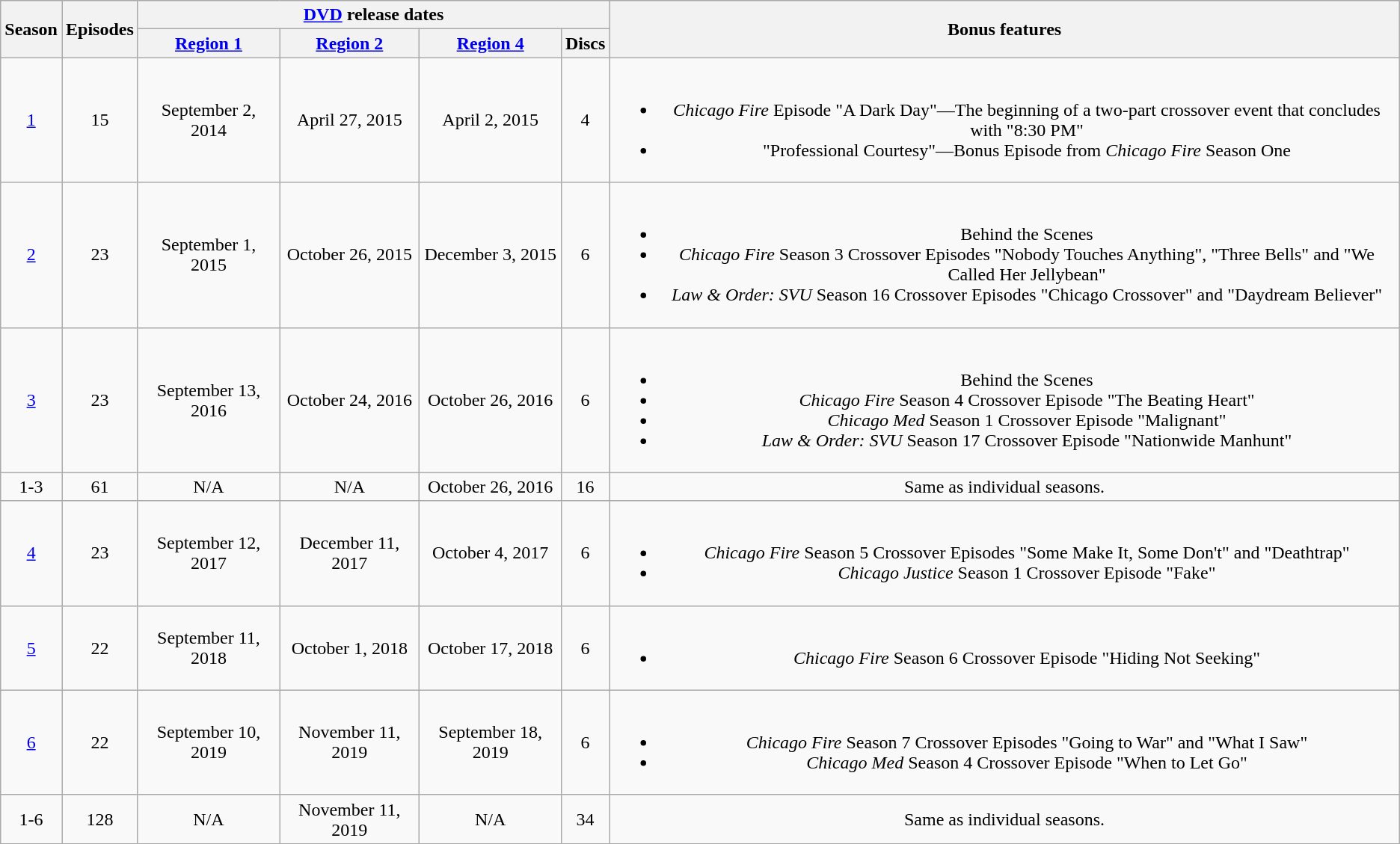<table class="wikitable plainrowheaders" style="text-align: center;">
<tr>
<th rowspan="2" scope="col">Season</th>
<th rowspan="2" scope="col">Episodes</th>
<th colspan="4" scope="col"><a href='#'>DVD</a> release dates</th>
<th rowspan="2" scope="col">Bonus features</th>
</tr>
<tr>
<th scope="col"><a href='#'>Region 1</a></th>
<th scope="col"><a href='#'>Region 2</a></th>
<th scope="col"><a href='#'>Region 4</a></th>
<th scope="col">Discs</th>
</tr>
<tr>
<td scope="row"><a href='#'>1</a></td>
<td>15</td>
<td>September 2, 2014</td>
<td>April 27, 2015</td>
<td>April 2, 2015</td>
<td>4</td>
<td><br><ul><li><em>Chicago Fire</em> Episode "A Dark Day"—The beginning of a two-part crossover event that concludes with "8:30 PM"</li><li>"Professional Courtesy"—Bonus Episode from <em>Chicago Fire</em> Season One</li></ul></td>
</tr>
<tr>
<td scope="row"><a href='#'>2</a></td>
<td>23</td>
<td>September 1, 2015</td>
<td>October 26, 2015</td>
<td>December 3, 2015</td>
<td>6</td>
<td><br><ul><li>Behind the Scenes</li><li><em>Chicago Fire</em> Season 3 Crossover Episodes "Nobody Touches Anything", "Three Bells" and "We Called Her Jellybean"</li><li><em>Law & Order: SVU</em> Season 16 Crossover Episodes "Chicago Crossover" and "Daydream Believer"</li></ul></td>
</tr>
<tr>
<td scope="row"><a href='#'>3</a></td>
<td>23</td>
<td>September 13, 2016</td>
<td>October 24, 2016</td>
<td>October 26, 2016</td>
<td>6</td>
<td><br><ul><li>Behind the Scenes</li><li><em>Chicago Fire</em> Season 4 Crossover Episode "The Beating Heart"</li><li><em>Chicago Med</em> Season 1 Crossover Episode "Malignant"</li><li><em>Law & Order: SVU</em> Season 17 Crossover Episode "Nationwide Manhunt"</li></ul></td>
</tr>
<tr>
<td>1-3</td>
<td>61</td>
<td>N/A</td>
<td>N/A</td>
<td>October 26, 2016</td>
<td>16</td>
<td>Same as individual seasons.</td>
</tr>
<tr>
<td scope="row"><a href='#'>4</a></td>
<td>23</td>
<td>September 12, 2017</td>
<td>December 11, 2017</td>
<td>October 4, 2017</td>
<td>6</td>
<td><br><ul><li><em>Chicago Fire</em> Season 5 Crossover Episodes "Some Make It, Some Don't" and "Deathtrap"</li><li><em>Chicago Justice</em> Season 1 Crossover Episode "Fake"</li></ul></td>
</tr>
<tr>
<td scope="row"><a href='#'>5</a></td>
<td>22</td>
<td>September 11, 2018</td>
<td>October 1, 2018</td>
<td>October 17, 2018</td>
<td>6</td>
<td><br><ul><li><em>Chicago Fire</em> Season 6 Crossover Episode "Hiding Not Seeking"</li></ul></td>
</tr>
<tr>
<td scope="row"><a href='#'>6</a></td>
<td>22</td>
<td>September 10, 2019</td>
<td>November 11, 2019</td>
<td>September 18, 2019</td>
<td>6</td>
<td><br><ul><li><em>Chicago Fire</em> Season 7 Crossover Episodes "Going to War" and "What I Saw"</li><li><em>Chicago Med</em> Season 4 Crossover Episode "When to Let Go"</li></ul></td>
</tr>
<tr>
<td>1-6</td>
<td>128</td>
<td>N/A</td>
<td>November 11, 2019</td>
<td>N/A</td>
<td>34</td>
<td>Same as individual seasons.</td>
</tr>
</table>
